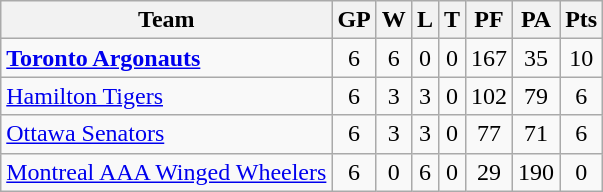<table class="wikitable">
<tr>
<th>Team</th>
<th>GP</th>
<th>W</th>
<th>L</th>
<th>T</th>
<th>PF</th>
<th>PA</th>
<th>Pts</th>
</tr>
<tr align="center">
<td align="left"><strong><a href='#'>Toronto Argonauts</a></strong></td>
<td>6</td>
<td>6</td>
<td>0</td>
<td>0</td>
<td>167</td>
<td>35</td>
<td>10</td>
</tr>
<tr align="center">
<td align="left"><a href='#'>Hamilton Tigers</a></td>
<td>6</td>
<td>3</td>
<td>3</td>
<td>0</td>
<td>102</td>
<td>79</td>
<td>6</td>
</tr>
<tr align="center">
<td align="left"><a href='#'>Ottawa Senators</a></td>
<td>6</td>
<td>3</td>
<td>3</td>
<td>0</td>
<td>77</td>
<td>71</td>
<td>6</td>
</tr>
<tr align="center">
<td align="left"><a href='#'>Montreal AAA Winged Wheelers</a></td>
<td>6</td>
<td>0</td>
<td>6</td>
<td>0</td>
<td>29</td>
<td>190</td>
<td>0</td>
</tr>
</table>
